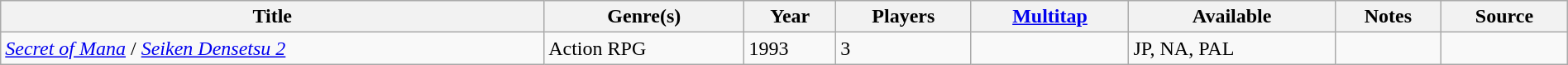<table class="wikitable sortable" style="width:100%;">
<tr>
<th>Title</th>
<th>Genre(s)</th>
<th>Year</th>
<th>Players</th>
<th><a href='#'>Multitap</a></th>
<th>Available</th>
<th>Notes</th>
<th>Source</th>
</tr>
<tr>
<td><em><a href='#'>Secret of Mana</a></em> / <em><a href='#'>Seiken Densetsu 2</a></em></td>
<td>Action RPG</td>
<td>1993</td>
<td>3</td>
<td></td>
<td>JP, NA, PAL</td>
<td></td>
<td></td>
</tr>
</table>
